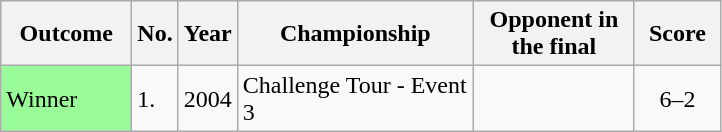<table class="sortable wikitable">
<tr>
<th width="80">Outcome</th>
<th width="10">No.</th>
<th width="10">Year</th>
<th width="150">Championship</th>
<th width="100">Opponent in the final</th>
<th width="50">Score</th>
</tr>
<tr>
<td style="background:#98FB98">Winner</td>
<td>1.</td>
<td>2004</td>
<td>Challenge Tour - Event 3</td>
<td> </td>
<td align="center">6–2</td>
</tr>
</table>
